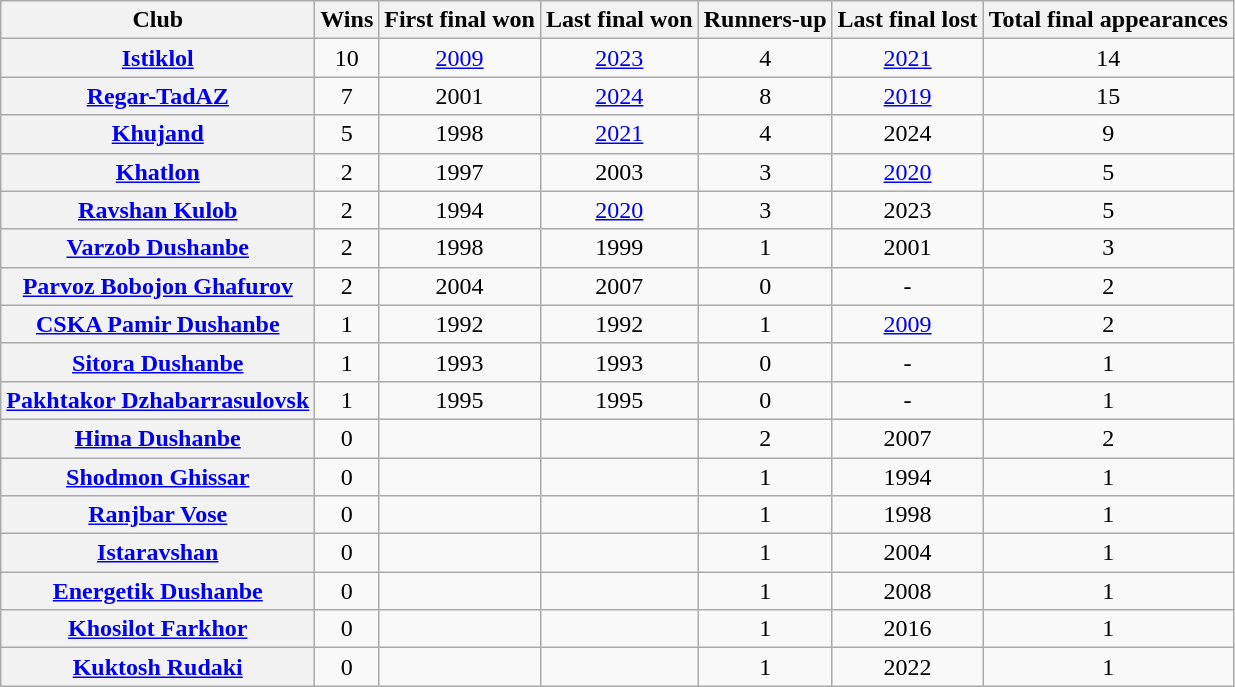<table class="wikitable sortable plainrowheaders" style="text-align:center">
<tr>
<th scope="col">Club</th>
<th scope="col">Wins</th>
<th scope="col">First final won</th>
<th scope="col">Last final won</th>
<th scope="col">Runners-up</th>
<th scope="col">Last final lost</th>
<th scope="col">Total final appearances</th>
</tr>
<tr>
<th scope="row"><a href='#'>Istiklol</a></th>
<td>10</td>
<td><a href='#'>2009</a></td>
<td><a href='#'>2023</a></td>
<td>4</td>
<td><a href='#'>2021</a></td>
<td>14</td>
</tr>
<tr>
<th scope="row"><a href='#'>Regar-TadAZ</a></th>
<td>7</td>
<td>2001</td>
<td><a href='#'>2024</a></td>
<td>8</td>
<td><a href='#'>2019</a></td>
<td>15</td>
</tr>
<tr>
<th scope="row"><a href='#'>Khujand</a></th>
<td>5</td>
<td>1998</td>
<td><a href='#'>2021</a></td>
<td>4</td>
<td>2024</td>
<td>9</td>
</tr>
<tr>
<th scope="row"><a href='#'>Khatlon</a></th>
<td>2</td>
<td>1997</td>
<td>2003</td>
<td>3</td>
<td><a href='#'>2020</a></td>
<td>5</td>
</tr>
<tr>
<th scope="row"><a href='#'>Ravshan Kulob</a></th>
<td>2</td>
<td>1994</td>
<td><a href='#'>2020</a></td>
<td>3</td>
<td>2023</td>
<td>5</td>
</tr>
<tr>
<th scope="row"><a href='#'>Varzob Dushanbe</a></th>
<td>2</td>
<td>1998</td>
<td>1999</td>
<td>1</td>
<td>2001</td>
<td>3</td>
</tr>
<tr>
<th scope="row"><a href='#'>Parvoz Bobojon Ghafurov</a></th>
<td>2</td>
<td>2004</td>
<td>2007</td>
<td>0</td>
<td>-</td>
<td>2</td>
</tr>
<tr>
<th scope="row"><a href='#'>CSKA Pamir Dushanbe</a></th>
<td>1</td>
<td>1992</td>
<td>1992</td>
<td>1</td>
<td><a href='#'>2009</a></td>
<td>2</td>
</tr>
<tr>
<th scope="row"><a href='#'>Sitora Dushanbe</a></th>
<td>1</td>
<td>1993</td>
<td>1993</td>
<td>0</td>
<td>-</td>
<td>1</td>
</tr>
<tr>
<th scope="row"><a href='#'>Pakhtakor Dzhabarrasulovsk</a></th>
<td>1</td>
<td>1995</td>
<td>1995</td>
<td>0</td>
<td>-</td>
<td>1</td>
</tr>
<tr>
<th scope="row"><a href='#'>Hima Dushanbe</a></th>
<td>0</td>
<td></td>
<td></td>
<td>2</td>
<td>2007</td>
<td>2</td>
</tr>
<tr>
<th scope="row"><a href='#'>Shodmon Ghissar</a></th>
<td>0</td>
<td></td>
<td></td>
<td>1</td>
<td>1994</td>
<td>1</td>
</tr>
<tr>
<th scope="row"><a href='#'>Ranjbar Vose</a></th>
<td>0</td>
<td></td>
<td></td>
<td>1</td>
<td>1998</td>
<td>1</td>
</tr>
<tr>
<th scope="row"><a href='#'>Istaravshan</a></th>
<td>0</td>
<td></td>
<td></td>
<td>1</td>
<td>2004</td>
<td>1</td>
</tr>
<tr>
<th scope="row"><a href='#'>Energetik Dushanbe</a></th>
<td>0</td>
<td></td>
<td></td>
<td>1</td>
<td>2008</td>
<td>1</td>
</tr>
<tr>
<th scope="row"><a href='#'>Khosilot Farkhor</a></th>
<td>0</td>
<td></td>
<td></td>
<td>1</td>
<td>2016</td>
<td>1</td>
</tr>
<tr>
<th scope="row"><a href='#'>Kuktosh Rudaki</a></th>
<td>0</td>
<td></td>
<td></td>
<td>1</td>
<td>2022</td>
<td>1</td>
</tr>
</table>
